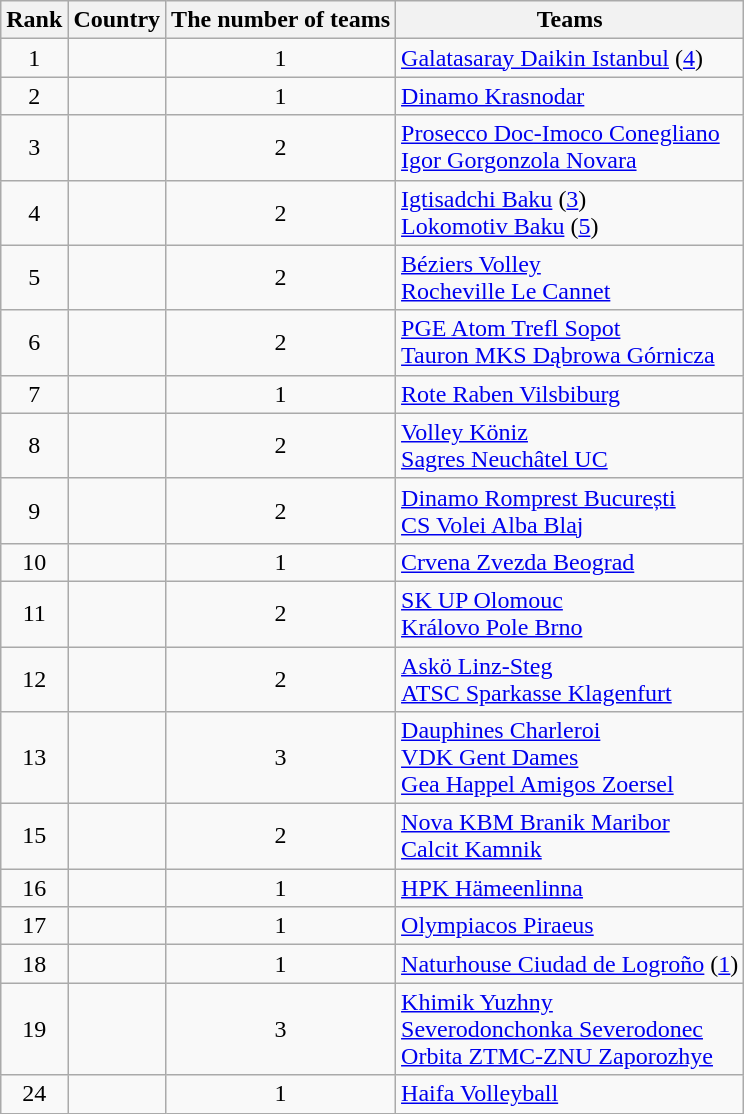<table class="wikitable" style="text-align:left">
<tr>
<th>Rank</th>
<th>Country</th>
<th>The number of teams</th>
<th colspan=3>Teams</th>
</tr>
<tr>
<td align="center">1</td>
<td></td>
<td align="center">1</td>
<td><a href='#'>Galatasaray Daikin Istanbul</a> (<a href='#'>4</a>)</td>
</tr>
<tr>
<td align="center">2</td>
<td></td>
<td align="center">1</td>
<td><a href='#'>Dinamo Krasnodar</a></td>
</tr>
<tr>
<td align="center">3</td>
<td></td>
<td align="center">2</td>
<td><a href='#'>Prosecco Doc-Imoco Conegliano</a> <br> <a href='#'>Igor Gorgonzola Novara</a></td>
</tr>
<tr>
<td align="center">4</td>
<td></td>
<td align="center">2</td>
<td><a href='#'>Igtisadchi Baku</a> (<a href='#'>3</a>) <br> <a href='#'>Lokomotiv Baku</a> (<a href='#'>5</a>)</td>
</tr>
<tr>
<td align="center">5</td>
<td></td>
<td align="center">2</td>
<td><a href='#'>Béziers Volley</a> <br> <a href='#'>Rocheville Le Cannet</a></td>
</tr>
<tr>
<td align="center">6</td>
<td></td>
<td align="center">2</td>
<td><a href='#'>PGE Atom Trefl Sopot</a> <br> <a href='#'>Tauron MKS Dąbrowa Górnicza</a></td>
</tr>
<tr>
<td align="center">7</td>
<td></td>
<td align="center">1</td>
<td><a href='#'>Rote Raben Vilsbiburg</a></td>
</tr>
<tr>
<td align="center">8</td>
<td></td>
<td align="center">2</td>
<td><a href='#'>Volley Köniz</a> <br> <a href='#'>Sagres Neuchâtel UC</a></td>
</tr>
<tr>
<td align="center">9</td>
<td></td>
<td align="center">2</td>
<td><a href='#'>Dinamo Romprest București</a> <br> <a href='#'>CS Volei Alba Blaj</a></td>
</tr>
<tr>
<td align="center">10</td>
<td></td>
<td align="center">1</td>
<td><a href='#'>Crvena Zvezda Beograd</a></td>
</tr>
<tr>
<td align="center">11</td>
<td></td>
<td align="center">2</td>
<td><a href='#'>SK UP Olomouc</a> <br> <a href='#'>Královo Pole Brno</a></td>
</tr>
<tr>
<td align="center">12</td>
<td></td>
<td align="center">2</td>
<td><a href='#'>Askö Linz-Steg</a> <br> <a href='#'>ATSC Sparkasse Klagenfurt</a></td>
</tr>
<tr>
<td align="center">13</td>
<td></td>
<td align="center">3</td>
<td><a href='#'>Dauphines Charleroi</a> <br> <a href='#'>VDK Gent Dames</a> <br> <a href='#'>Gea Happel Amigos Zoersel</a></td>
</tr>
<tr>
<td align="center">15</td>
<td></td>
<td align="center">2</td>
<td><a href='#'>Nova KBM Branik Maribor</a> <br> <a href='#'>Calcit Kamnik</a></td>
</tr>
<tr>
<td align="center">16</td>
<td></td>
<td align="center">1</td>
<td><a href='#'>HPK Hämeenlinna</a></td>
</tr>
<tr>
<td align="center">17</td>
<td></td>
<td align="center">1</td>
<td><a href='#'>Olympiacos Piraeus</a></td>
</tr>
<tr>
<td align="center">18</td>
<td></td>
<td align="center">1</td>
<td><a href='#'>Naturhouse Ciudad de Logroño</a> (<a href='#'>1</a>)</td>
</tr>
<tr>
<td align="center">19</td>
<td></td>
<td align="center">3</td>
<td><a href='#'>Khimik Yuzhny</a> <br> <a href='#'>Severodonchonka Severodonec</a> <br> <a href='#'>Orbita ZTMC-ZNU Zaporozhye</a></td>
</tr>
<tr>
<td align="center">24</td>
<td></td>
<td align="center">1</td>
<td><a href='#'>Haifa Volleyball</a></td>
</tr>
</table>
